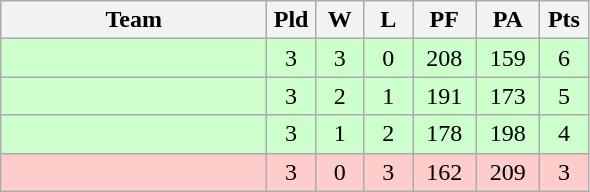<table class="wikitable" style="text-align:center;">
<tr>
<th width=170>Team</th>
<th width=25>Pld</th>
<th width=25>W</th>
<th width=25>L</th>
<th width=35>PF</th>
<th width=35>PA</th>
<th width=25>Pts</th>
</tr>
<tr bgcolor=#ccffcc>
<td align="left"></td>
<td>3</td>
<td>3</td>
<td>0</td>
<td>208</td>
<td>159</td>
<td>6</td>
</tr>
<tr bgcolor=#ccffcc>
<td align="left"></td>
<td>3</td>
<td>2</td>
<td>1</td>
<td>191</td>
<td>173</td>
<td>5</td>
</tr>
<tr bgcolor=#ccffcc>
<td align="left"></td>
<td>3</td>
<td>1</td>
<td>2</td>
<td>178</td>
<td>198</td>
<td>4</td>
</tr>
<tr bgcolor=#ffcccc>
<td align="left"></td>
<td>3</td>
<td>0</td>
<td>3</td>
<td>162</td>
<td>209</td>
<td>3</td>
</tr>
</table>
